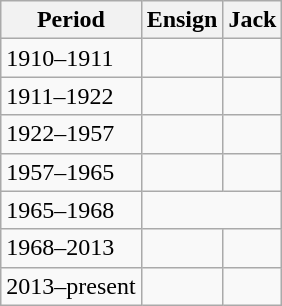<table class="wikitable" border="1">
<tr>
<th>Period</th>
<th>Ensign</th>
<th>Jack</th>
</tr>
<tr>
<td>1910–1911</td>
<td></td>
<td></td>
</tr>
<tr>
<td>1911–1922</td>
<td></td>
<td></td>
</tr>
<tr>
<td>1922–1957</td>
<td></td>
<td></td>
</tr>
<tr>
<td>1957–1965</td>
<td></td>
<td></td>
</tr>
<tr>
<td>1965–1968</td>
<td colspan="2"></td>
</tr>
<tr>
<td>1968–2013</td>
<td></td>
<td></td>
</tr>
<tr>
<td>2013–present</td>
<td></td>
<td></td>
</tr>
</table>
